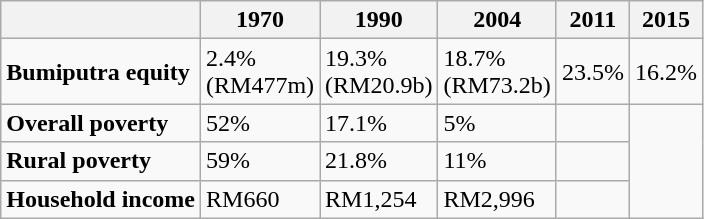<table class="wikitable">
<tr>
<th></th>
<th>1970</th>
<th>1990</th>
<th>2004</th>
<th>2011</th>
<th>2015</th>
</tr>
<tr>
<td><strong>Bumiputra equity</strong></td>
<td>2.4%<br>(RM477m)</td>
<td>19.3%<br>(RM20.9b)</td>
<td>18.7%<br>(RM73.2b)</td>
<td>23.5%</td>
<td>16.2%</td>
</tr>
<tr>
<td><strong>Overall poverty</strong></td>
<td>52%</td>
<td>17.1%</td>
<td>5%</td>
<td></td>
</tr>
<tr>
<td><strong>Rural poverty</strong></td>
<td>59%</td>
<td>21.8%</td>
<td>11%</td>
<td></td>
</tr>
<tr>
<td><strong>Household income</strong></td>
<td>RM660</td>
<td>RM1,254</td>
<td>RM2,996</td>
<td></td>
</tr>
</table>
